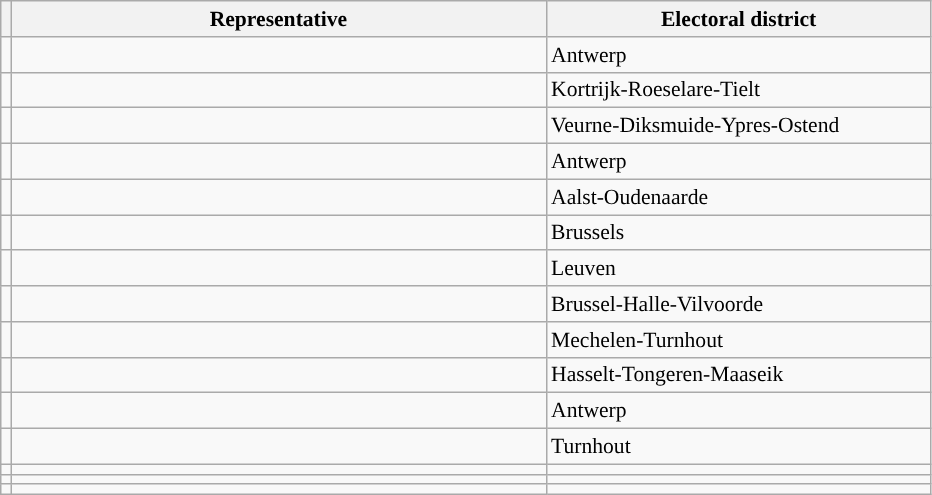<table class="sortable wikitable" style="text-align:left; font-size:90%;">
<tr>
<th></th>
<th width="350">Representative</th>
<th width="250">Electoral district</th>
</tr>
<tr>
<td></td>
<td></td>
<td>Antwerp</td>
</tr>
<tr>
<td></td>
<td></td>
<td>Kortrijk-Roeselare-Tielt</td>
</tr>
<tr>
<td></td>
<td></td>
<td>Veurne-Diksmuide-Ypres-Ostend</td>
</tr>
<tr>
<td></td>
<td></td>
<td>Antwerp</td>
</tr>
<tr>
<td></td>
<td></td>
<td>Aalst-Oudenaarde</td>
</tr>
<tr>
<td></td>
<td></td>
<td>Brussels</td>
</tr>
<tr>
<td></td>
<td></td>
<td>Leuven</td>
</tr>
<tr>
<td></td>
<td></td>
<td>Brussel-Halle-Vilvoorde</td>
</tr>
<tr>
<td></td>
<td></td>
<td>Mechelen-Turnhout</td>
</tr>
<tr>
<td></td>
<td></td>
<td>Hasselt-Tongeren-Maaseik</td>
</tr>
<tr>
<td></td>
<td></td>
<td>Antwerp</td>
</tr>
<tr>
<td></td>
<td></td>
<td>Turnhout</td>
</tr>
<tr>
<td></td>
<td></td>
<td></td>
</tr>
<tr>
<td></td>
<td></td>
<td></td>
</tr>
<tr>
<td></td>
<td></td>
<td></td>
</tr>
</table>
